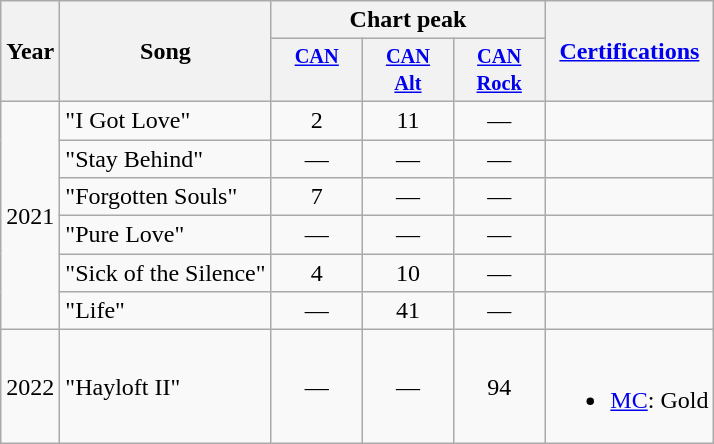<table class="wikitable">
<tr>
<th rowspan="2">Year</th>
<th rowspan="2">Song</th>
<th colspan="3">Chart peak</th>
<th rowspan="2"><a href='#'>Certifications</a></th>
</tr>
<tr style="font-size:85%;line-height:1.3;vertical-align:top">
<th style="width:4em"><a href='#'>CAN</a></th>
<th style="width:4em"><a href='#'>CAN<br>Alt</a></th>
<th style="width:4em"><a href='#'>CAN<br>Rock</a></th>
</tr>
<tr>
<td rowspan="6">2021</td>
<td>"I Got Love"</td>
<td align="center">2</td>
<td align="center">11</td>
<td align="center">—</td>
<td></td>
</tr>
<tr>
<td>"Stay Behind"</td>
<td align="center">—</td>
<td align="center">—</td>
<td align="center">—</td>
<td></td>
</tr>
<tr>
<td>"Forgotten Souls"</td>
<td align="center">7</td>
<td align="center">—</td>
<td align="center">—</td>
<td></td>
</tr>
<tr>
<td>"Pure Love"</td>
<td align="center">—</td>
<td align="center">—</td>
<td align="center">—</td>
<td></td>
</tr>
<tr>
<td>"Sick of the Silence"</td>
<td align="center">4</td>
<td align="center">10</td>
<td align="center">—</td>
<td></td>
</tr>
<tr>
<td>"Life"</td>
<td align="center">—</td>
<td align="center">41</td>
<td align="center">—</td>
<td></td>
</tr>
<tr>
<td>2022</td>
<td>"Hayloft II"</td>
<td align="center">—</td>
<td align="center">—</td>
<td align="center">94</td>
<td><br><ul><li><a href='#'>MC</a>: Gold</li></ul></td>
</tr>
</table>
